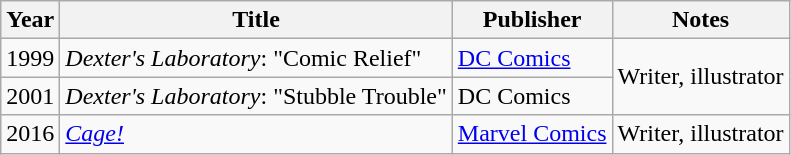<table class="wikitable sortable">
<tr>
<th>Year</th>
<th>Title</th>
<th>Publisher</th>
<th>Notes</th>
</tr>
<tr>
<td>1999</td>
<td><em>Dexter's Laboratory</em>: "Comic Relief"</td>
<td><a href='#'>DC Comics</a></td>
<td rowspan="2">Writer, illustrator</td>
</tr>
<tr>
<td>2001</td>
<td><em>Dexter's Laboratory</em>: "Stubble Trouble"</td>
<td>DC Comics</td>
</tr>
<tr>
<td>2016</td>
<td><em><a href='#'>Cage!</a></em></td>
<td><a href='#'>Marvel Comics</a></td>
<td>Writer, illustrator</td>
</tr>
</table>
